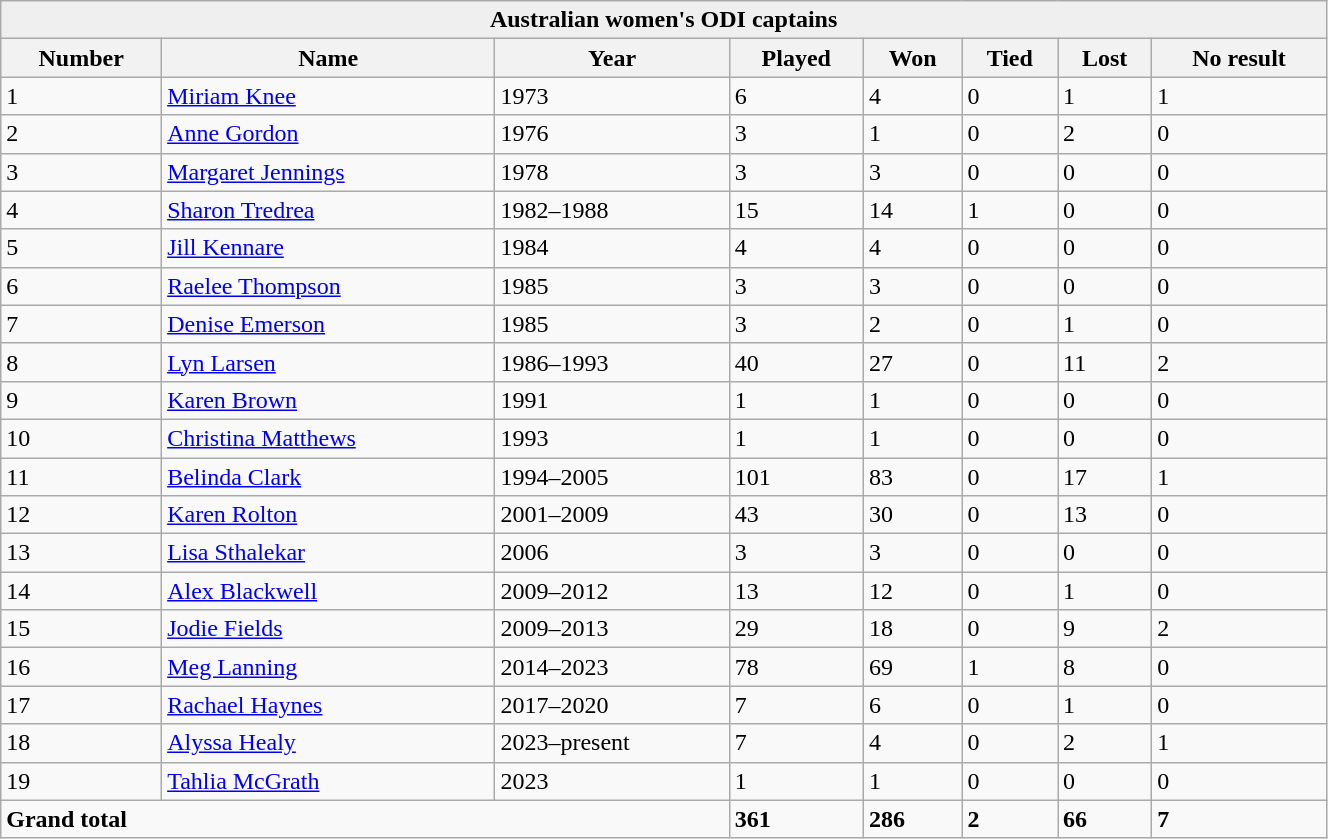<table class="wikitable sortable" style="width:70%;">
<tr>
<th style="background:#efefef;" colspan="8">Australian women's ODI captains</th>
</tr>
<tr style="background:#efefef;">
<th>Number</th>
<th>Name</th>
<th>Year</th>
<th>Played</th>
<th>Won</th>
<th>Tied</th>
<th>Lost</th>
<th>No result</th>
</tr>
<tr>
<td>1</td>
<td><a href='#'>Miriam Knee</a></td>
<td>1973</td>
<td>6</td>
<td>4</td>
<td>0</td>
<td>1</td>
<td>1</td>
</tr>
<tr>
<td>2</td>
<td><a href='#'>Anne Gordon</a></td>
<td>1976</td>
<td>3</td>
<td>1</td>
<td>0</td>
<td>2</td>
<td>0</td>
</tr>
<tr>
<td>3</td>
<td><a href='#'>Margaret Jennings</a></td>
<td>1978</td>
<td>3</td>
<td>3</td>
<td>0</td>
<td>0</td>
<td>0</td>
</tr>
<tr>
<td>4</td>
<td><a href='#'>Sharon Tredrea</a></td>
<td>1982–1988</td>
<td>15</td>
<td>14</td>
<td>1</td>
<td>0</td>
<td>0</td>
</tr>
<tr>
<td>5</td>
<td><a href='#'>Jill Kennare</a></td>
<td>1984</td>
<td>4</td>
<td>4</td>
<td>0</td>
<td>0</td>
<td>0</td>
</tr>
<tr>
<td>6</td>
<td><a href='#'>Raelee Thompson</a></td>
<td>1985</td>
<td>3</td>
<td>3</td>
<td>0</td>
<td>0</td>
<td>0</td>
</tr>
<tr>
<td>7</td>
<td><a href='#'>Denise Emerson</a></td>
<td>1985</td>
<td>3</td>
<td>2</td>
<td>0</td>
<td>1</td>
<td>0</td>
</tr>
<tr>
<td>8</td>
<td><a href='#'>Lyn Larsen</a></td>
<td>1986–1993</td>
<td>40</td>
<td>27</td>
<td>0</td>
<td>11</td>
<td>2</td>
</tr>
<tr>
<td>9</td>
<td><a href='#'>Karen Brown</a></td>
<td>1991</td>
<td>1</td>
<td>1</td>
<td>0</td>
<td>0</td>
<td>0</td>
</tr>
<tr>
<td>10</td>
<td><a href='#'>Christina Matthews</a></td>
<td>1993</td>
<td>1</td>
<td>1</td>
<td>0</td>
<td>0</td>
<td>0</td>
</tr>
<tr>
<td>11</td>
<td><a href='#'>Belinda Clark</a></td>
<td>1994–2005</td>
<td>101</td>
<td>83</td>
<td>0</td>
<td>17</td>
<td>1</td>
</tr>
<tr>
<td>12</td>
<td><a href='#'>Karen Rolton</a></td>
<td>2001–2009</td>
<td>43</td>
<td>30</td>
<td>0</td>
<td>13</td>
<td>0</td>
</tr>
<tr>
<td>13</td>
<td><a href='#'>Lisa Sthalekar</a></td>
<td>2006</td>
<td>3</td>
<td>3</td>
<td>0</td>
<td>0</td>
<td>0</td>
</tr>
<tr>
<td>14</td>
<td><a href='#'>Alex Blackwell</a></td>
<td>2009–2012</td>
<td>13</td>
<td>12</td>
<td>0</td>
<td>1</td>
<td>0</td>
</tr>
<tr>
<td>15</td>
<td><a href='#'>Jodie Fields</a></td>
<td>2009–2013</td>
<td>29</td>
<td>18</td>
<td>0</td>
<td>9</td>
<td>2</td>
</tr>
<tr>
<td>16</td>
<td><a href='#'>Meg Lanning</a></td>
<td>2014–2023</td>
<td>78</td>
<td>69</td>
<td>1</td>
<td>8</td>
<td>0</td>
</tr>
<tr>
<td>17</td>
<td><a href='#'>Rachael Haynes</a></td>
<td>2017–2020</td>
<td>7</td>
<td>6</td>
<td>0</td>
<td>1</td>
<td>0</td>
</tr>
<tr>
<td>18</td>
<td><a href='#'>Alyssa Healy</a></td>
<td>2023–present</td>
<td>7</td>
<td>4</td>
<td>0</td>
<td>2</td>
<td>1</td>
</tr>
<tr>
<td>19</td>
<td><a href='#'>Tahlia McGrath</a></td>
<td>2023</td>
<td>1</td>
<td>1</td>
<td>0</td>
<td>0</td>
<td>0</td>
</tr>
<tr>
<td colspan=3><strong>Grand total</strong></td>
<td><strong>361</strong></td>
<td><strong>286</strong></td>
<td><strong>2</strong></td>
<td><strong>66</strong></td>
<td><strong>7</strong></td>
</tr>
</table>
